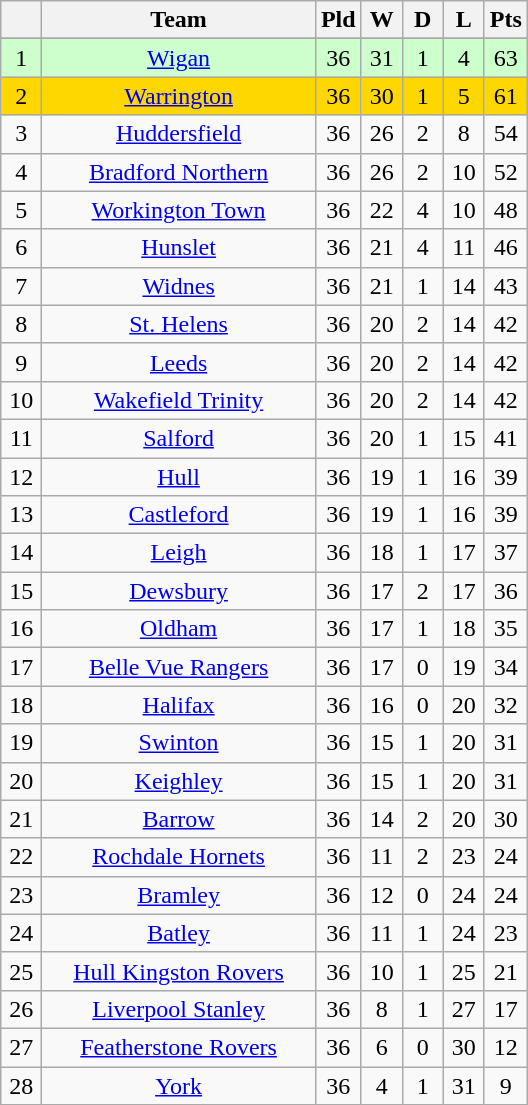<table class="wikitable" style="text-align:center;">
<tr>
<th width=20 abbr="Position"></th>
<th width=175>Team</th>
<th width=20 abbr="Played">Pld</th>
<th width=20 abbr="Won">W</th>
<th width=20 abbr="Drawn">D</th>
<th width=20 abbr="Lost">L</th>
<th width=20 abbr="Points">Pts</th>
</tr>
<tr>
</tr>
<tr align=center style="background:#ccffcc;color:">
<td>1</td>
<td><a href='#'>Wigan</a></td>
<td>36</td>
<td>31</td>
<td>1</td>
<td>4</td>
<td>63</td>
</tr>
<tr align=center style="background:#FFD700;">
<td>2</td>
<td><a href='#'>Warrington</a></td>
<td>36</td>
<td>30</td>
<td>1</td>
<td>5</td>
<td>61</td>
</tr>
<tr align=center style="background:">
<td>3</td>
<td><a href='#'>Huddersfield</a></td>
<td>36</td>
<td>26</td>
<td>2</td>
<td>8</td>
<td>54</td>
</tr>
<tr align=center style="background:">
<td>4</td>
<td><a href='#'>Bradford Northern</a></td>
<td>36</td>
<td>26</td>
<td>2</td>
<td>10</td>
<td>52</td>
</tr>
<tr align=center style="background:">
<td>5</td>
<td><a href='#'>Workington Town</a></td>
<td>36</td>
<td>22</td>
<td>4</td>
<td>10</td>
<td>48</td>
</tr>
<tr align=center style="background:">
<td>6</td>
<td><a href='#'>Hunslet</a></td>
<td>36</td>
<td>21</td>
<td>4</td>
<td>11</td>
<td>46</td>
</tr>
<tr align=center style="background:">
<td>7</td>
<td><a href='#'>Widnes</a></td>
<td>36</td>
<td>21</td>
<td>1</td>
<td>14</td>
<td>43</td>
</tr>
<tr align=center style="background:">
<td>8</td>
<td><a href='#'>St. Helens</a></td>
<td>36</td>
<td>20</td>
<td>2</td>
<td>14</td>
<td>42</td>
</tr>
<tr align=center style="background:">
<td>9</td>
<td><a href='#'>Leeds</a></td>
<td>36</td>
<td>20</td>
<td>2</td>
<td>14</td>
<td>42</td>
</tr>
<tr align=center style="background:">
<td>10</td>
<td><a href='#'>Wakefield Trinity</a></td>
<td>36</td>
<td>20</td>
<td>2</td>
<td>14</td>
<td>42</td>
</tr>
<tr align=center style="background:">
<td>11</td>
<td><a href='#'>Salford</a></td>
<td>36</td>
<td>20</td>
<td>1</td>
<td>15</td>
<td>41</td>
</tr>
<tr align=center style="background:">
<td>12</td>
<td><a href='#'>Hull</a></td>
<td>36</td>
<td>19</td>
<td>1</td>
<td>16</td>
<td>39</td>
</tr>
<tr align=center style="background:">
<td>13</td>
<td><a href='#'>Castleford</a></td>
<td>36</td>
<td>19</td>
<td>1</td>
<td>16</td>
<td>39</td>
</tr>
<tr align=center style="background:">
<td>14</td>
<td><a href='#'>Leigh</a></td>
<td>36</td>
<td>18</td>
<td>1</td>
<td>17</td>
<td>37</td>
</tr>
<tr align=center style="background:">
<td>15</td>
<td><a href='#'>Dewsbury</a></td>
<td>36</td>
<td>17</td>
<td>2</td>
<td>17</td>
<td>36</td>
</tr>
<tr align=center style="background:">
<td>16</td>
<td><a href='#'>Oldham</a></td>
<td>36</td>
<td>17</td>
<td>1</td>
<td>18</td>
<td>35</td>
</tr>
<tr align=center style="background:">
<td>17</td>
<td><a href='#'>Belle Vue Rangers</a></td>
<td>36</td>
<td>17</td>
<td>0</td>
<td>19</td>
<td>34</td>
</tr>
<tr align=center style="background:">
<td>18</td>
<td><a href='#'>Halifax</a></td>
<td>36</td>
<td>16</td>
<td>0</td>
<td>20</td>
<td>32</td>
</tr>
<tr align=center style="background:">
<td>19</td>
<td><a href='#'>Swinton</a></td>
<td>36</td>
<td>15</td>
<td>1</td>
<td>20</td>
<td>31</td>
</tr>
<tr align=center style="background:">
<td>20</td>
<td><a href='#'>Keighley</a></td>
<td>36</td>
<td>15</td>
<td>1</td>
<td>20</td>
<td>31</td>
</tr>
<tr align=center style="background:">
<td>21</td>
<td><a href='#'>Barrow</a></td>
<td>36</td>
<td>14</td>
<td>2</td>
<td>20</td>
<td>30</td>
</tr>
<tr align=center style="background:">
<td>22</td>
<td><a href='#'>Rochdale Hornets</a></td>
<td>36</td>
<td>11</td>
<td>2</td>
<td>23</td>
<td>24</td>
</tr>
<tr align=center style="background:">
<td>23</td>
<td><a href='#'>Bramley</a></td>
<td>36</td>
<td>12</td>
<td>0</td>
<td>24</td>
<td>24</td>
</tr>
<tr align=center style="background:">
<td>24</td>
<td><a href='#'>Batley</a></td>
<td>36</td>
<td>11</td>
<td>1</td>
<td>24</td>
<td>23</td>
</tr>
<tr align=center style="background:">
<td>25</td>
<td><a href='#'>Hull Kingston Rovers</a></td>
<td>36</td>
<td>10</td>
<td>1</td>
<td>25</td>
<td>21</td>
</tr>
<tr align=center style="background:">
<td>26</td>
<td><a href='#'>Liverpool Stanley</a></td>
<td>36</td>
<td>8</td>
<td>1</td>
<td>27</td>
<td>17</td>
</tr>
<tr align=center style="background:">
<td>27</td>
<td><a href='#'>Featherstone Rovers</a></td>
<td>36</td>
<td>6</td>
<td>0</td>
<td>30</td>
<td>12</td>
</tr>
<tr align=center style="background:">
<td>28</td>
<td><a href='#'>York</a></td>
<td>36</td>
<td>4</td>
<td>1</td>
<td>31</td>
<td>9</td>
</tr>
<tr>
</tr>
</table>
